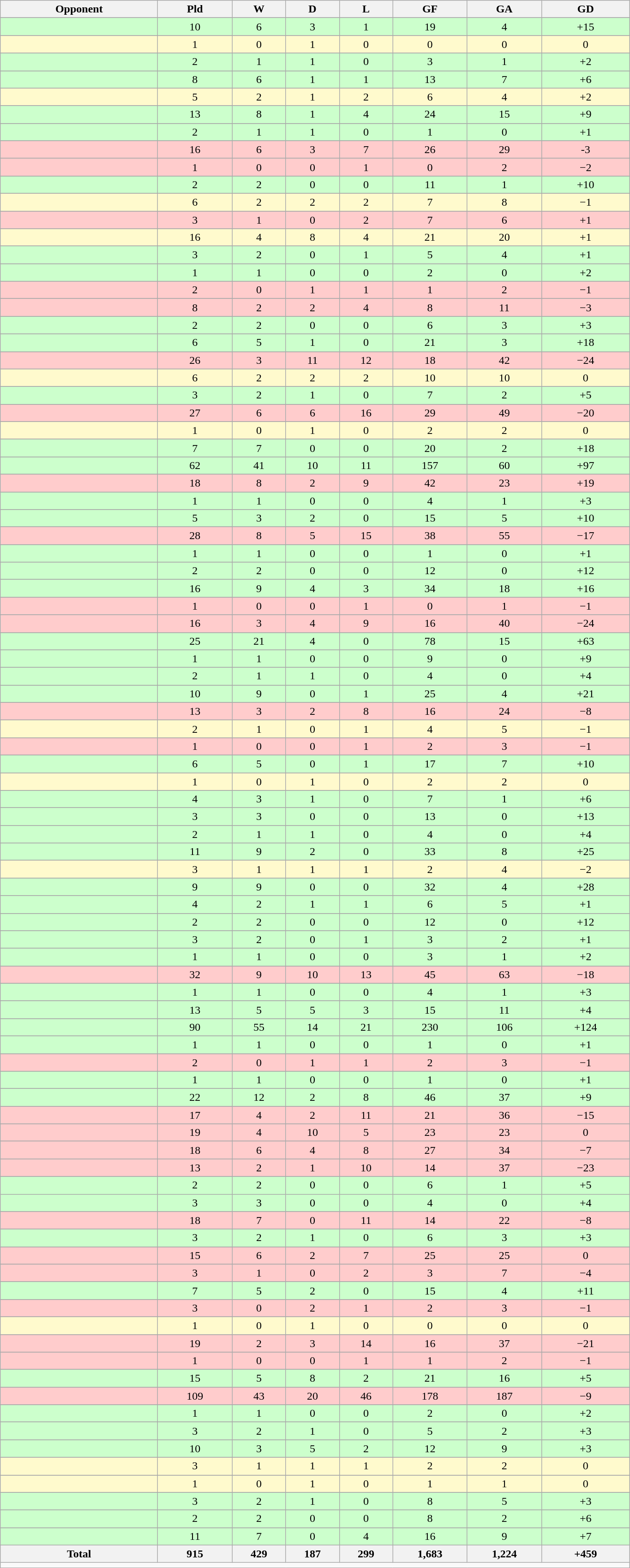<table class="wikitable sortable collapsible collapsed" style="text-align: center; font-size: 100%;">
<tr>
<th width=220>Opponent<br></th>
<th width=100>Pld<br></th>
<th width=70>W<br></th>
<th width=70>D<br></th>
<th width=70>L<br></th>
<th width=100>GF<br></th>
<th width=100>GA<br></th>
<th width=120>GD<br></th>
</tr>
<tr>
</tr>
<tr style="background:#CCFFCC">
<td style="text-align:left;"></td>
<td>10</td>
<td>6</td>
<td>3</td>
<td>1</td>
<td>19</td>
<td>4</td>
<td>+15</td>
</tr>
<tr>
</tr>
<tr style="background:#FFFACD">
<td style="text-align:left;"></td>
<td>1</td>
<td>0</td>
<td>1</td>
<td>0</td>
<td>0</td>
<td>0</td>
<td>0</td>
</tr>
<tr>
</tr>
<tr style="background:#CCFFCC">
<td style="text-align:left;"></td>
<td>2</td>
<td>1</td>
<td>1</td>
<td>0</td>
<td>3</td>
<td>1</td>
<td>+2</td>
</tr>
<tr>
</tr>
<tr style="background:#CCFFCC">
<td style="text-align:left;"></td>
<td>8</td>
<td>6</td>
<td>1</td>
<td>1</td>
<td>13</td>
<td>7</td>
<td>+6</td>
</tr>
<tr>
</tr>
<tr style="background:#FFFACD">
<td style="text-align:left;"></td>
<td>5</td>
<td>2</td>
<td>1</td>
<td>2</td>
<td>6</td>
<td>4</td>
<td>+2</td>
</tr>
<tr>
</tr>
<tr style="background:#CCFFCC">
<td style="text-align:left;"></td>
<td>13</td>
<td>8</td>
<td>1</td>
<td>4</td>
<td>24</td>
<td>15</td>
<td>+9</td>
</tr>
<tr>
</tr>
<tr style="background:#CCFFCC">
<td style="text-align:left;"></td>
<td>2</td>
<td>1</td>
<td>1</td>
<td>0</td>
<td>1</td>
<td>0</td>
<td>+1</td>
</tr>
<tr>
</tr>
<tr style="background:#FFCCCC">
<td style="text-align:left;"></td>
<td>16</td>
<td>6</td>
<td>3</td>
<td>7</td>
<td>26</td>
<td>29</td>
<td>-3</td>
</tr>
<tr>
</tr>
<tr style="background:#FFCCCC">
<td style="text-align:left;"></td>
<td>1</td>
<td>0</td>
<td>0</td>
<td>1</td>
<td>0</td>
<td>2</td>
<td>−2</td>
</tr>
<tr>
</tr>
<tr style="background:#CCFFCC">
<td style="text-align:left;"></td>
<td>2</td>
<td>2</td>
<td>0</td>
<td>0</td>
<td>11</td>
<td>1</td>
<td>+10</td>
</tr>
<tr>
</tr>
<tr style="background:#FFFACD">
<td style="text-align:left;"></td>
<td>6</td>
<td>2</td>
<td>2</td>
<td>2</td>
<td>7</td>
<td>8</td>
<td>−1</td>
</tr>
<tr>
</tr>
<tr style="background:#FFCCCC">
<td style="text-align:left;"></td>
<td>3</td>
<td>1</td>
<td>0</td>
<td>2</td>
<td>7</td>
<td>6</td>
<td>+1</td>
</tr>
<tr>
</tr>
<tr style="background:#FFFACD">
<td style="text-align:left;"></td>
<td>16</td>
<td>4</td>
<td>8</td>
<td>4</td>
<td>21</td>
<td>20</td>
<td>+1</td>
</tr>
<tr>
</tr>
<tr style="background:#CCFFCC">
<td style="text-align:left;"></td>
<td>3</td>
<td>2</td>
<td>0</td>
<td>1</td>
<td>5</td>
<td>4</td>
<td>+1</td>
</tr>
<tr>
</tr>
<tr style="background:#CCFFCC">
<td style="text-align:left;"></td>
<td>1</td>
<td>1</td>
<td>0</td>
<td>0</td>
<td>2</td>
<td>0</td>
<td>+2</td>
</tr>
<tr>
</tr>
<tr style="background:#FFCCCC">
<td style="text-align:left;"></td>
<td>2</td>
<td>0</td>
<td>1</td>
<td>1</td>
<td>1</td>
<td>2</td>
<td>−1</td>
</tr>
<tr>
</tr>
<tr style="background:#FFCCCC">
<td style="text-align:left;"></td>
<td>8</td>
<td>2</td>
<td>2</td>
<td>4</td>
<td>8</td>
<td>11</td>
<td>−3</td>
</tr>
<tr>
</tr>
<tr style="background:#CCFFCC">
<td style="text-align:left;"></td>
<td>2</td>
<td>2</td>
<td>0</td>
<td>0</td>
<td>6</td>
<td>3</td>
<td>+3</td>
</tr>
<tr>
</tr>
<tr style="background:#CCFFCC">
<td style="text-align:left;"></td>
<td>6</td>
<td>5</td>
<td>1</td>
<td>0</td>
<td>21</td>
<td>3</td>
<td>+18</td>
</tr>
<tr>
</tr>
<tr style="background:#FFCCCC">
<td style="text-align:left;"></td>
<td>26</td>
<td>3</td>
<td>11</td>
<td>12</td>
<td>18</td>
<td>42</td>
<td>−24</td>
</tr>
<tr>
</tr>
<tr style="background:#FFFACD">
<td style="text-align:left;"></td>
<td>6</td>
<td>2</td>
<td>2</td>
<td>2</td>
<td>10</td>
<td>10</td>
<td>0</td>
</tr>
<tr>
</tr>
<tr style="background:#CCFFCC">
<td style="text-align:left;"></td>
<td>3</td>
<td>2</td>
<td>1</td>
<td>0</td>
<td>7</td>
<td>2</td>
<td>+5</td>
</tr>
<tr>
</tr>
<tr style="background:#FFCCCC">
<td style="text-align:left;"></td>
<td>27</td>
<td>6</td>
<td>6</td>
<td>16</td>
<td>29</td>
<td>49</td>
<td>−20</td>
</tr>
<tr>
</tr>
<tr style="background:#FFFACD">
<td style="text-align:left;"></td>
<td>1</td>
<td>0</td>
<td>1</td>
<td>0</td>
<td>2</td>
<td>2</td>
<td>0</td>
</tr>
<tr>
</tr>
<tr style="background:#CCFFCC">
<td style="text-align:left;"></td>
<td>7</td>
<td>7</td>
<td>0</td>
<td>0</td>
<td>20</td>
<td>2</td>
<td>+18</td>
</tr>
<tr>
</tr>
<tr style="background:#CCFFCC">
<td style="text-align:left;"></td>
<td>62</td>
<td>41</td>
<td>10</td>
<td>11</td>
<td>157</td>
<td>60</td>
<td>+97</td>
</tr>
<tr>
</tr>
<tr style="background:#FFCCCC">
<td style="text-align:left;"></td>
<td>18</td>
<td>8</td>
<td>2</td>
<td>9</td>
<td>42</td>
<td>23</td>
<td>+19</td>
</tr>
<tr>
</tr>
<tr style="background:#CCFFCC">
<td style="text-align:left;"></td>
<td>1</td>
<td>1</td>
<td>0</td>
<td>0</td>
<td>4</td>
<td>1</td>
<td>+3</td>
</tr>
<tr>
</tr>
<tr style="background:#CCFFCC">
<td style="text-align:left;"></td>
<td>5</td>
<td>3</td>
<td>2</td>
<td>0</td>
<td>15</td>
<td>5</td>
<td>+10</td>
</tr>
<tr>
</tr>
<tr style="background:#FFCCCC">
<td style="text-align:left;"></td>
<td>28</td>
<td>8</td>
<td>5</td>
<td>15</td>
<td>38</td>
<td>55</td>
<td>−17</td>
</tr>
<tr>
</tr>
<tr style="background:#CCFFCC">
<td style="text-align:left;"></td>
<td>1</td>
<td>1</td>
<td>0</td>
<td>0</td>
<td>1</td>
<td>0</td>
<td>+1</td>
</tr>
<tr>
</tr>
<tr style="background:#CCFFCC">
<td style="text-align:left;"></td>
<td>2</td>
<td>2</td>
<td>0</td>
<td>0</td>
<td>12</td>
<td>0</td>
<td>+12</td>
</tr>
<tr>
</tr>
<tr style="background:#CCFFCC">
<td style="text-align:left;"></td>
<td>16</td>
<td>9</td>
<td>4</td>
<td>3</td>
<td>34</td>
<td>18</td>
<td>+16</td>
</tr>
<tr>
</tr>
<tr style="background:#FFCCCC">
<td style="text-align:left;"></td>
<td>1</td>
<td>0</td>
<td>0</td>
<td>1</td>
<td>0</td>
<td>1</td>
<td>−1</td>
</tr>
<tr>
</tr>
<tr style="background:#FFCCCC">
<td style="text-align:left;"></td>
<td>16</td>
<td>3</td>
<td>4</td>
<td>9</td>
<td>16</td>
<td>40</td>
<td>−24</td>
</tr>
<tr>
</tr>
<tr style="background:#CCFFCC">
<td style="text-align:left;"></td>
<td>25</td>
<td>21</td>
<td>4</td>
<td>0</td>
<td>78</td>
<td>15</td>
<td>+63</td>
</tr>
<tr>
</tr>
<tr style="background:#CCFFCC">
<td style="text-align:left;"></td>
<td>1</td>
<td>1</td>
<td>0</td>
<td>0</td>
<td>9</td>
<td>0</td>
<td>+9</td>
</tr>
<tr>
</tr>
<tr style="background:#CCFFCC">
<td style="text-align:left;"></td>
<td>2</td>
<td>1</td>
<td>1</td>
<td>0</td>
<td>4</td>
<td>0</td>
<td>+4</td>
</tr>
<tr>
</tr>
<tr style="background:#CCFFCC">
<td style="text-align:left;"></td>
<td>10</td>
<td>9</td>
<td>0</td>
<td>1</td>
<td>25</td>
<td>4</td>
<td>+21</td>
</tr>
<tr>
</tr>
<tr style="background:#FFCCCC">
<td style="text-align:left;"></td>
<td>13</td>
<td>3</td>
<td>2</td>
<td>8</td>
<td>16</td>
<td>24</td>
<td>−8</td>
</tr>
<tr>
</tr>
<tr style="background:#FFFACD">
<td style="text-align:left;"></td>
<td>2</td>
<td>1</td>
<td>0</td>
<td>1</td>
<td>4</td>
<td>5</td>
<td>−1</td>
</tr>
<tr>
</tr>
<tr style="background:#FFCCCC">
<td style="text-align:left;"></td>
<td>1</td>
<td>0</td>
<td>0</td>
<td>1</td>
<td>2</td>
<td>3</td>
<td>−1</td>
</tr>
<tr>
</tr>
<tr style="background:#CCFFCC">
<td style="text-align:left;"></td>
<td>6</td>
<td>5</td>
<td>0</td>
<td>1</td>
<td>17</td>
<td>7</td>
<td>+10</td>
</tr>
<tr>
</tr>
<tr style="background:#FFFACD">
<td style="text-align:left;"></td>
<td>1</td>
<td>0</td>
<td>1</td>
<td>0</td>
<td>2</td>
<td>2</td>
<td>0</td>
</tr>
<tr>
</tr>
<tr style="background:#CCFFCC">
<td style="text-align:left;"></td>
<td>4</td>
<td>3</td>
<td>1</td>
<td>0</td>
<td>7</td>
<td>1</td>
<td>+6</td>
</tr>
<tr>
</tr>
<tr style="background:#CCFFCC">
<td style="text-align:left;"></td>
<td>3</td>
<td>3</td>
<td>0</td>
<td>0</td>
<td>13</td>
<td>0</td>
<td>+13</td>
</tr>
<tr>
</tr>
<tr style="background:#CCFFCC">
<td style="text-align:left;"></td>
<td>2</td>
<td>1</td>
<td>1</td>
<td>0</td>
<td>4</td>
<td>0</td>
<td>+4</td>
</tr>
<tr>
</tr>
<tr style="background:#CCFFCC">
<td style="text-align:left;"></td>
<td>11</td>
<td>9</td>
<td>2</td>
<td>0</td>
<td>33</td>
<td>8</td>
<td>+25</td>
</tr>
<tr>
</tr>
<tr style="background:#FFFACD">
<td style="text-align:left;"></td>
<td>3</td>
<td>1</td>
<td>1</td>
<td>1</td>
<td>2</td>
<td>4</td>
<td>−2</td>
</tr>
<tr>
</tr>
<tr style="background:#CCFFCC">
<td style="text-align:left;"></td>
<td>9</td>
<td>9</td>
<td>0</td>
<td>0</td>
<td>32</td>
<td>4</td>
<td>+28</td>
</tr>
<tr>
</tr>
<tr style="background:#CCFFCC">
<td style="text-align:left;"></td>
<td>4</td>
<td>2</td>
<td>1</td>
<td>1</td>
<td>6</td>
<td>5</td>
<td>+1</td>
</tr>
<tr>
</tr>
<tr style="background:#CCFFCC">
<td style="text-align:left;"></td>
<td>2</td>
<td>2</td>
<td>0</td>
<td>0</td>
<td>12</td>
<td>0</td>
<td>+12</td>
</tr>
<tr>
</tr>
<tr style="background:#CCFFCC">
<td style="text-align:left;"></td>
<td>3</td>
<td>2</td>
<td>0</td>
<td>1</td>
<td>3</td>
<td>2</td>
<td>+1</td>
</tr>
<tr>
</tr>
<tr style="background:#CCFFCC">
<td style="text-align:left;"></td>
<td>1</td>
<td>1</td>
<td>0</td>
<td>0</td>
<td>3</td>
<td>1</td>
<td>+2</td>
</tr>
<tr>
</tr>
<tr style="background:#FFCCCC">
<td style="text-align:left;"></td>
<td>32</td>
<td>9</td>
<td>10</td>
<td>13</td>
<td>45</td>
<td>63</td>
<td>−18</td>
</tr>
<tr>
</tr>
<tr style="background:#CCFFCC">
<td style="text-align:left;"></td>
<td>1</td>
<td>1</td>
<td>0</td>
<td>0</td>
<td>4</td>
<td>1</td>
<td>+3</td>
</tr>
<tr>
</tr>
<tr style="background:#CCFFCC">
<td style="text-align:left;"></td>
<td>13</td>
<td>5</td>
<td>5</td>
<td>3</td>
<td>15</td>
<td>11</td>
<td>+4</td>
</tr>
<tr>
</tr>
<tr style="background:#CCFFCC">
<td style="text-align:left;"></td>
<td>90</td>
<td>55</td>
<td>14</td>
<td>21</td>
<td>230</td>
<td>106</td>
<td>+124</td>
</tr>
<tr>
</tr>
<tr style="background:#CCFFCC">
<td style="text-align:left;"></td>
<td>1</td>
<td>1</td>
<td>0</td>
<td>0</td>
<td>1</td>
<td>0</td>
<td>+1</td>
</tr>
<tr>
</tr>
<tr style="background:#FFCCCC">
<td style="text-align:left;"></td>
<td>2</td>
<td>0</td>
<td>1</td>
<td>1</td>
<td>2</td>
<td>3</td>
<td>−1</td>
</tr>
<tr>
</tr>
<tr style="background:#CCFFCC">
<td style="text-align:left;"></td>
<td>1</td>
<td>1</td>
<td>0</td>
<td>0</td>
<td>1</td>
<td>0</td>
<td>+1</td>
</tr>
<tr>
</tr>
<tr style="background:#CCFFCC">
<td style="text-align:left;"></td>
<td>22</td>
<td>12</td>
<td>2</td>
<td>8</td>
<td>46</td>
<td>37</td>
<td>+9</td>
</tr>
<tr>
</tr>
<tr style="background:#FFCCCC">
<td style="text-align:left;"></td>
<td>17</td>
<td>4</td>
<td>2</td>
<td>11</td>
<td>21</td>
<td>36</td>
<td>−15</td>
</tr>
<tr>
</tr>
<tr style="background:#FFCCCC">
<td style="text-align:left;"></td>
<td>19</td>
<td>4</td>
<td>10</td>
<td>5</td>
<td>23</td>
<td>23</td>
<td>0</td>
</tr>
<tr>
</tr>
<tr style="background:#FFCCCC">
<td style="text-align:left;"></td>
<td>18</td>
<td>6</td>
<td>4</td>
<td>8</td>
<td>27</td>
<td>34</td>
<td>−7</td>
</tr>
<tr>
</tr>
<tr style="background:#FFCCCC">
<td style="text-align:left;"></td>
<td>13</td>
<td>2</td>
<td>1</td>
<td>10</td>
<td>14</td>
<td>37</td>
<td>−23</td>
</tr>
<tr>
</tr>
<tr style="background:#CCFFCC">
<td style="text-align:left;"></td>
<td>2</td>
<td>2</td>
<td>0</td>
<td>0</td>
<td>6</td>
<td>1</td>
<td>+5</td>
</tr>
<tr style="background:#CCFFCC">
<td style="text-align:left;"></td>
<td>3</td>
<td>3</td>
<td>0</td>
<td>0</td>
<td>4</td>
<td>0</td>
<td>+4</td>
</tr>
<tr>
</tr>
<tr style="background:#FFCCCC">
<td style="text-align:left;"></td>
<td>18</td>
<td>7</td>
<td>0</td>
<td>11</td>
<td>14</td>
<td>22</td>
<td>−8</td>
</tr>
<tr>
</tr>
<tr style="background:#CCFFCC">
<td style="text-align:left;"></td>
<td>3</td>
<td>2</td>
<td>1</td>
<td>0</td>
<td>6</td>
<td>3</td>
<td>+3</td>
</tr>
<tr>
</tr>
<tr style="background:#FFCCCC">
<td style="text-align:left;"></td>
<td>15</td>
<td>6</td>
<td>2</td>
<td>7</td>
<td>25</td>
<td>25</td>
<td>0</td>
</tr>
<tr>
</tr>
<tr style="background:#FFCCCC">
<td style="text-align:left;"></td>
<td>3</td>
<td>1</td>
<td>0</td>
<td>2</td>
<td>3</td>
<td>7</td>
<td>−4</td>
</tr>
<tr>
</tr>
<tr style="background:#CCFFCC">
<td style="text-align:left;"></td>
<td>7</td>
<td>5</td>
<td>2</td>
<td>0</td>
<td>15</td>
<td>4</td>
<td>+11</td>
</tr>
<tr>
</tr>
<tr style="background:#FFCCCC">
<td style="text-align:left;"></td>
<td>3</td>
<td>0</td>
<td>2</td>
<td>1</td>
<td>2</td>
<td>3</td>
<td>−1</td>
</tr>
<tr>
</tr>
<tr style="background:#FFFACD">
<td style="text-align:left;"></td>
<td>1</td>
<td>0</td>
<td>1</td>
<td>0</td>
<td>0</td>
<td>0</td>
<td>0</td>
</tr>
<tr>
</tr>
<tr style="background:#FFCCCC">
<td style="text-align:left;"></td>
<td>19</td>
<td>2</td>
<td>3</td>
<td>14</td>
<td>16</td>
<td>37</td>
<td>−21</td>
</tr>
<tr>
</tr>
<tr style="background:#FFCCCC">
<td style="text-align:left;"></td>
<td>1</td>
<td>0</td>
<td>0</td>
<td>1</td>
<td>1</td>
<td>2</td>
<td>−1</td>
</tr>
<tr>
</tr>
<tr style="background:#CCFFCC">
<td style="text-align:left;"></td>
<td>15</td>
<td>5</td>
<td>8</td>
<td>2</td>
<td>21</td>
<td>16</td>
<td>+5</td>
</tr>
<tr>
</tr>
<tr style="background:#FFCCCC">
<td style="text-align:left;"></td>
<td>109</td>
<td>43</td>
<td>20</td>
<td>46</td>
<td>178</td>
<td>187</td>
<td>−9</td>
</tr>
<tr>
</tr>
<tr style="background:#CCFFCC">
<td style="text-align:left;"></td>
<td>1</td>
<td>1</td>
<td>0</td>
<td>0</td>
<td>2</td>
<td>0</td>
<td>+2</td>
</tr>
<tr>
</tr>
<tr style="background:#CCFFCC">
<td style="text-align:left;"></td>
<td>3</td>
<td>2</td>
<td>1</td>
<td>0</td>
<td>5</td>
<td>2</td>
<td>+3</td>
</tr>
<tr>
</tr>
<tr style="background:#CCFFCC">
<td style="text-align:left;"></td>
<td>10</td>
<td>3</td>
<td>5</td>
<td>2</td>
<td>12</td>
<td>9</td>
<td>+3</td>
</tr>
<tr>
</tr>
<tr style="background:#FFFACD">
<td style="text-align:left;"></td>
<td>3</td>
<td>1</td>
<td>1</td>
<td>1</td>
<td>2</td>
<td>2</td>
<td>0</td>
</tr>
<tr>
</tr>
<tr style="background:#FFFACD">
<td style="text-align:left;"></td>
<td>1</td>
<td>0</td>
<td>1</td>
<td>0</td>
<td>1</td>
<td>1</td>
<td>0</td>
</tr>
<tr>
</tr>
<tr style="background:#CCFFCC">
<td style="text-align:left;"></td>
<td>3</td>
<td>2</td>
<td>1</td>
<td>0</td>
<td>8</td>
<td>5</td>
<td>+3</td>
</tr>
<tr>
</tr>
<tr style="background:#CCFFCC">
<td style="text-align:left;"></td>
<td>2</td>
<td>2</td>
<td>0</td>
<td>0</td>
<td>8</td>
<td>2</td>
<td>+6</td>
</tr>
<tr>
</tr>
<tr style="background:#CCFFCC">
<td style="text-align:left;"></td>
<td>11</td>
<td>7</td>
<td>0</td>
<td>4</td>
<td>16</td>
<td>9</td>
<td>+7</td>
</tr>
<tr class="sortbottom">
<th>Total</th>
<th>915</th>
<th>429</th>
<th>187</th>
<th>299</th>
<th>1,683</th>
<th>1,224</th>
<th>+459</th>
</tr>
<tr>
<td colspan="8"></td>
</tr>
</table>
